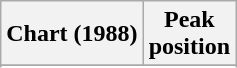<table class="wikitable sortable">
<tr>
<th>Chart (1988)</th>
<th>Peak<br>position</th>
</tr>
<tr>
</tr>
<tr>
</tr>
<tr>
</tr>
<tr>
</tr>
<tr>
</tr>
<tr>
</tr>
<tr>
</tr>
</table>
